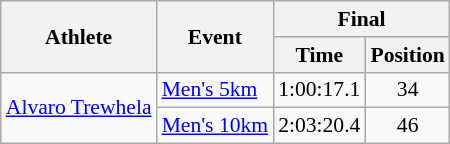<table class="wikitable" border="1" style="font-size:90%">
<tr>
<th rowspan=2>Athlete</th>
<th rowspan=2>Event</th>
<th colspan=2>Final</th>
</tr>
<tr>
<th>Time</th>
<th>Position</th>
</tr>
<tr>
<td rowspan=2><a href='#'>Alvaro Trewhela</a></td>
<td><a href='#'>Men's 5km</a></td>
<td align=center>1:00:17.1</td>
<td align=center>34</td>
</tr>
<tr>
<td><a href='#'>Men's 10km</a></td>
<td align=center>2:03:20.4</td>
<td align=center>46</td>
</tr>
</table>
